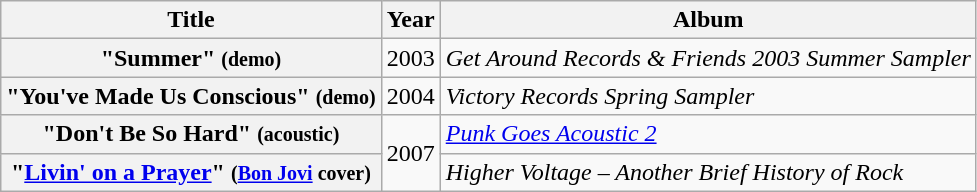<table class="wikitable plainrowheaders" style="text-align:center;">
<tr>
<th scope=col>Title</th>
<th scope=col>Year</th>
<th scope=col>Album</th>
</tr>
<tr>
<th scope="row">"Summer" <small>(demo)</small></th>
<td>2003</td>
<td style="text-align:left;"><em>Get Around Records & Friends 2003 Summer Sampler</em></td>
</tr>
<tr>
<th scope="row">"You've Made Us Conscious" <small>(demo)</small></th>
<td>2004</td>
<td style="text-align:left;"><em>Victory Records Spring Sampler</em></td>
</tr>
<tr>
<th scope="row">"Don't Be So Hard" <small>(acoustic)</small></th>
<td rowspan=2>2007</td>
<td style="text-align:left;"><em><a href='#'>Punk Goes Acoustic 2</a></em></td>
</tr>
<tr>
<th scope="row">"<a href='#'>Livin' on a Prayer</a>" <small>(<a href='#'>Bon Jovi</a> cover)</small></th>
<td style="text-align:left;"><em>Higher Voltage – Another Brief History of Rock</em></td>
</tr>
</table>
